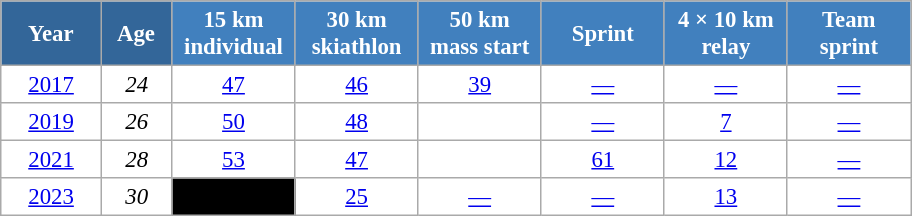<table class="wikitable" style="font-size:95%; text-align:center; border:grey solid 1px; border-collapse:collapse; background:#ffffff;">
<tr>
<th style="background-color:#369; color:white; width:60px;"> Year </th>
<th style="background-color:#369; color:white; width:40px;"> Age </th>
<th style="background-color:#4180be; color:white; width:75px;"> 15 km <br> individual </th>
<th style="background-color:#4180be; color:white; width:75px;"> 30 km <br> skiathlon </th>
<th style="background-color:#4180be; color:white; width:75px;"> 50 km <br> mass start </th>
<th style="background-color:#4180be; color:white; width:75px;"> Sprint </th>
<th style="background-color:#4180be; color:white; width:75px;"> 4 × 10 km <br> relay </th>
<th style="background-color:#4180be; color:white; width:75px;"> Team <br> sprint </th>
</tr>
<tr>
<td><a href='#'>2017</a></td>
<td><em>24</em></td>
<td><a href='#'>47</a></td>
<td><a href='#'>46</a></td>
<td><a href='#'>39</a></td>
<td><a href='#'>—</a></td>
<td><a href='#'>—</a></td>
<td><a href='#'>—</a></td>
</tr>
<tr>
<td><a href='#'>2019</a></td>
<td><em>26</em></td>
<td><a href='#'>50</a></td>
<td><a href='#'>48</a></td>
<td><a href='#'></a></td>
<td><a href='#'>—</a></td>
<td><a href='#'>7</a></td>
<td><a href='#'>—</a></td>
</tr>
<tr>
<td><a href='#'>2021</a></td>
<td><em>28</em></td>
<td><a href='#'>53</a></td>
<td><a href='#'>47</a></td>
<td><a href='#'></a></td>
<td><a href='#'>61</a></td>
<td><a href='#'>12</a></td>
<td><a href='#'>—</a></td>
</tr>
<tr>
<td><a href='#'>2023</a></td>
<td><em>30</em></td>
<td style="background:#000; color:#fff;"><a href='#'><span></span></a></td>
<td><a href='#'>25</a></td>
<td><a href='#'>—</a></td>
<td><a href='#'>—</a></td>
<td><a href='#'>13</a></td>
<td><a href='#'>—</a></td>
</tr>
</table>
